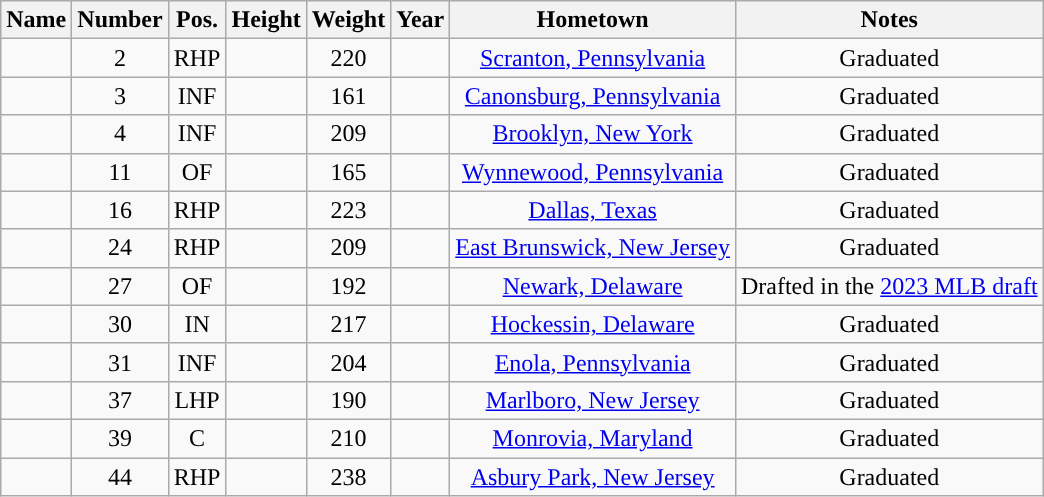<table class="wikitable sortable sortable" style="text-align: center">
<tr align=center>
<th>Name</th>
<th>Number</th>
<th>Pos.</th>
<th>Height</th>
<th>Weight</th>
<th>Year</th>
<th>Hometown</th>
<th>Notes</th>
</tr>
<tr>
<td></td>
<td>2</td>
<td>RHP</td>
<td></td>
<td>220</td>
<td></td>
<td><a href='#'>Scranton, Pennsylvania</a></td>
<td>Graduated</td>
</tr>
<tr>
<td></td>
<td>3</td>
<td>INF</td>
<td></td>
<td>161</td>
<td></td>
<td><a href='#'>Canonsburg, Pennsylvania</a></td>
<td>Graduated</td>
</tr>
<tr>
<td></td>
<td>4</td>
<td>INF</td>
<td></td>
<td>209</td>
<td></td>
<td><a href='#'>Brooklyn, New York</a></td>
<td>Graduated</td>
</tr>
<tr>
<td></td>
<td>11</td>
<td>OF</td>
<td></td>
<td>165</td>
<td></td>
<td><a href='#'>Wynnewood, Pennsylvania</a></td>
<td>Graduated</td>
</tr>
<tr>
<td></td>
<td>16</td>
<td>RHP</td>
<td></td>
<td>223</td>
<td></td>
<td><a href='#'>Dallas, Texas</a></td>
<td>Graduated</td>
</tr>
<tr>
<td></td>
<td>24</td>
<td>RHP</td>
<td></td>
<td>209</td>
<td></td>
<td><a href='#'>East Brunswick, New Jersey</a></td>
<td>Graduated</td>
</tr>
<tr>
<td></td>
<td>27</td>
<td>OF</td>
<td></td>
<td>192</td>
<td></td>
<td><a href='#'>Newark, Delaware</a></td>
<td>Drafted in the <a href='#'>2023 MLB draft</a></td>
</tr>
<tr>
<td></td>
<td>30</td>
<td>IN</td>
<td></td>
<td>217</td>
<td></td>
<td><a href='#'>Hockessin, Delaware</a></td>
<td>Graduated</td>
</tr>
<tr>
<td></td>
<td>31</td>
<td>INF</td>
<td></td>
<td>204</td>
<td></td>
<td><a href='#'>Enola, Pennsylvania</a></td>
<td>Graduated</td>
</tr>
<tr>
<td></td>
<td>37</td>
<td>LHP</td>
<td></td>
<td>190</td>
<td></td>
<td><a href='#'>Marlboro, New Jersey</a></td>
<td>Graduated</td>
</tr>
<tr>
<td></td>
<td>39</td>
<td>C</td>
<td></td>
<td>210</td>
<td></td>
<td><a href='#'>Monrovia, Maryland</a></td>
<td>Graduated</td>
</tr>
<tr>
<td></td>
<td>44</td>
<td>RHP</td>
<td></td>
<td>238</td>
<td></td>
<td><a href='#'>Asbury Park, New Jersey</a></td>
<td>Graduated</td>
</tr>
</table>
